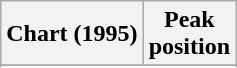<table class="wikitable sortable plainrowheaders" style="text-align:center">
<tr>
<th>Chart (1995)</th>
<th>Peak<br>position</th>
</tr>
<tr>
</tr>
<tr>
</tr>
<tr>
</tr>
<tr>
</tr>
<tr>
</tr>
<tr>
</tr>
<tr>
</tr>
<tr>
</tr>
</table>
